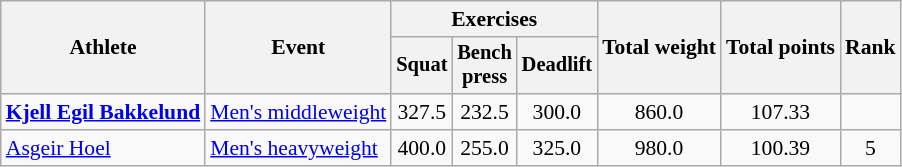<table class=wikitable style="font-size:90%">
<tr>
<th rowspan="2">Athlete</th>
<th rowspan="2">Event</th>
<th colspan="3">Exercises</th>
<th rowspan="2">Total weight</th>
<th rowspan="2">Total points</th>
<th rowspan="2">Rank</th>
</tr>
<tr style="font-size:95%">
<th>Squat</th>
<th>Bench<br>press</th>
<th>Deadlift</th>
</tr>
<tr align=center>
<td align=left><strong><a href='#'>Kjell Egil Bakkelund</a></strong></td>
<td align=left><a href='#'>Men's middleweight</a></td>
<td>327.5</td>
<td>232.5</td>
<td>300.0</td>
<td>860.0</td>
<td>107.33</td>
<td></td>
</tr>
<tr align=center>
<td align=left><a href='#'>Asgeir Hoel</a></td>
<td align=left><a href='#'>Men's heavyweight</a></td>
<td>400.0</td>
<td>255.0</td>
<td>325.0</td>
<td>980.0</td>
<td>100.39</td>
<td>5</td>
</tr>
</table>
